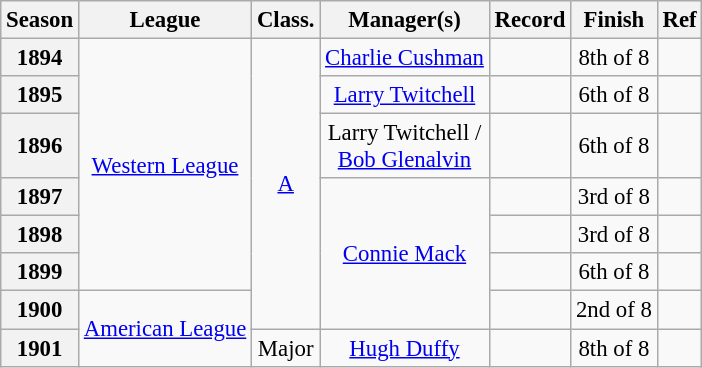<table class="wikitable" style="text-align:center; font-size: 95%;">
<tr>
<th>Season</th>
<th>League</th>
<th>Class.</th>
<th>Manager(s)</th>
<th>Record</th>
<th>Finish</th>
<th>Ref</th>
</tr>
<tr>
<th>1894</th>
<td rowspan=6><a href='#'>Western League</a></td>
<td rowspan=7><a href='#'>A</a></td>
<td><a href='#'>Charlie Cushman</a></td>
<td></td>
<td>8th of 8</td>
<td></td>
</tr>
<tr>
<th>1895</th>
<td><a href='#'>Larry Twitchell</a></td>
<td></td>
<td>6th of 8</td>
<td></td>
</tr>
<tr>
<th>1896</th>
<td>Larry Twitchell /<br><a href='#'>Bob Glenalvin</a></td>
<td></td>
<td>6th of 8</td>
<td></td>
</tr>
<tr>
<th>1897</th>
<td rowspan=4><a href='#'>Connie Mack</a></td>
<td></td>
<td>3rd of 8</td>
<td></td>
</tr>
<tr>
<th>1898</th>
<td></td>
<td>3rd of 8</td>
<td></td>
</tr>
<tr>
<th>1899</th>
<td></td>
<td>6th of 8</td>
<td></td>
</tr>
<tr>
<th>1900</th>
<td rowspan=2><a href='#'>American League</a></td>
<td></td>
<td>2nd of 8</td>
<td></td>
</tr>
<tr>
<th>1901</th>
<td>Major</td>
<td><a href='#'>Hugh Duffy</a></td>
<td></td>
<td>8th of 8</td>
<td></td>
</tr>
</table>
